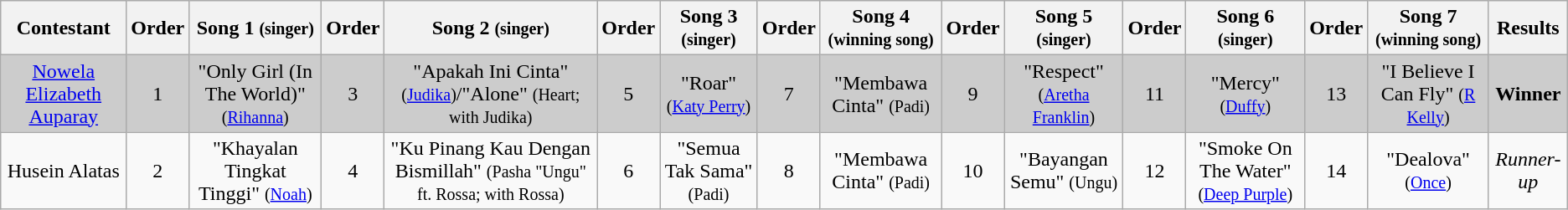<table class="wikitable plainrowheaders" style="text-align:center;">
<tr style="background:#f2f2f2;">
<th scope="col">Contestant</th>
<th scope="col">Order</th>
<th scope="col">Song 1 <small>(singer)</small></th>
<th scope="col">Order</th>
<th scope="col">Song 2 <small>(singer)</small></th>
<th scope="col">Order</th>
<th scope="col">Song 3 <small>(singer)</small></th>
<th scope="col">Order</th>
<th scope="col">Song 4 <small>(winning song)</small></th>
<th scope="col">Order</th>
<th scope="col">Song 5 <small>(singer)</small></th>
<th scope="col">Order</th>
<th scope="col">Song 6 <small>(singer)</small></th>
<th scope="col">Order</th>
<th scope="col">Song 7 <small>(winning song)</small></th>
<th scope="col">Results</th>
</tr>
<tr style="background:#ccc;">
<td><a href='#'>Nowela Elizabeth Auparay</a></td>
<td>1</td>
<td>"Only Girl (In The World)" <small>(<a href='#'>Rihanna</a>)</small></td>
<td>3</td>
<td>"Apakah Ini Cinta" <small>(<a href='#'>Judika</a>)</small>/"Alone" <small>(Heart; with Judika)</small></td>
<td>5</td>
<td>"Roar" <small>(<a href='#'>Katy Perry</a>)</small></td>
<td>7</td>
<td>"Membawa Cinta" <small>(Padi)</small></td>
<td>9</td>
<td>"Respect" <small>(<a href='#'>Aretha Franklin</a>)</small></td>
<td>11</td>
<td>"Mercy" <small>(<a href='#'>Duffy</a>)</small></td>
<td>13</td>
<td>"I Believe I Can Fly" <small>(<a href='#'>R Kelly</a>)</small></td>
<td><strong>Winner</strong></td>
</tr>
<tr>
<td>Husein Alatas</td>
<td>2</td>
<td>"Khayalan Tingkat Tinggi" <small>(<a href='#'>Noah</a>)</small></td>
<td>4</td>
<td>"Ku Pinang Kau Dengan Bismillah" <small>(Pasha "Ungu" ft. Rossa; with Rossa)</small></td>
<td>6</td>
<td>"Semua Tak Sama" <small>(Padi)</small></td>
<td>8</td>
<td>"Membawa Cinta" <small>(Padi)</small></td>
<td>10</td>
<td>"Bayangan Semu"  <small>(Ungu)</small></td>
<td>12</td>
<td>"Smoke On The Water"  <small>(<a href='#'>Deep Purple</a>)</small></td>
<td>14</td>
<td>"Dealova" <small>(<a href='#'>Once</a>)</small></td>
<td><em>Runner-up</em></td>
</tr>
</table>
